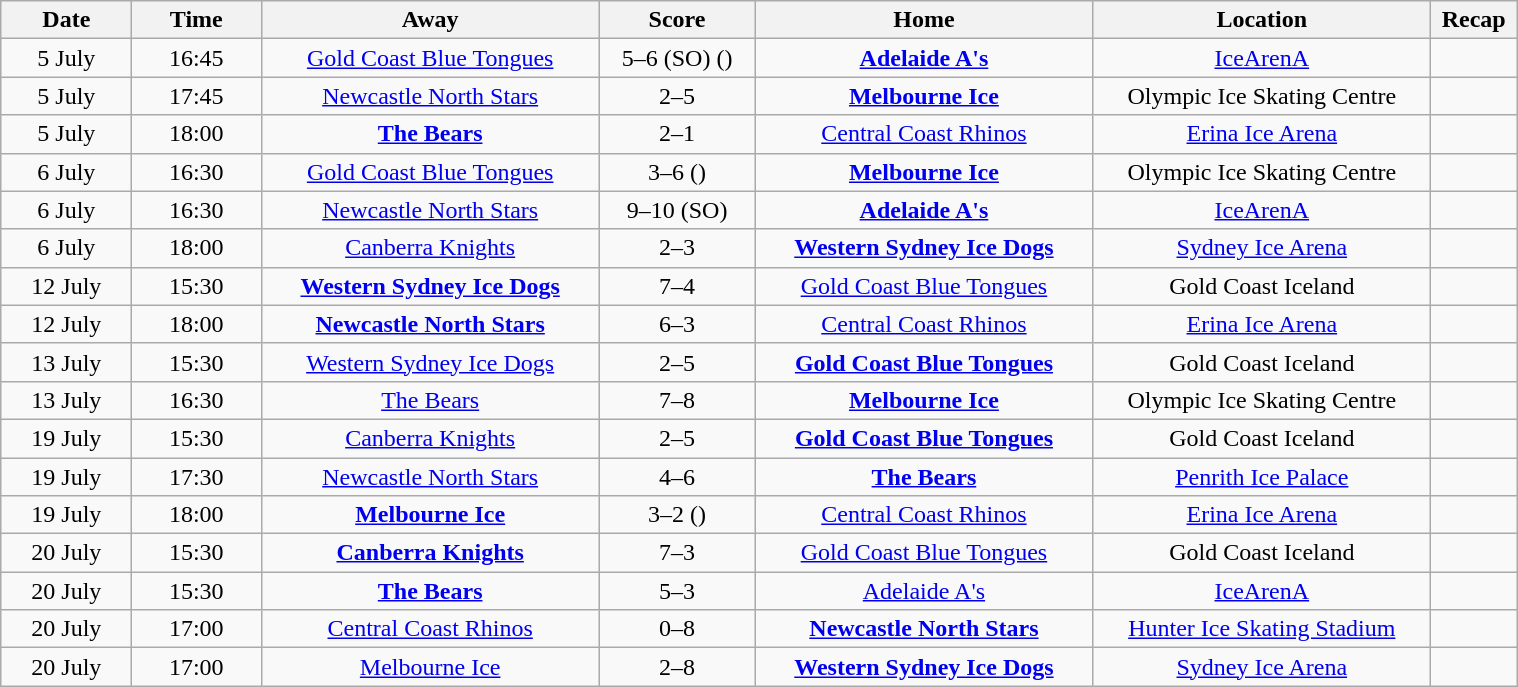<table class="wikitable" width="80%" style="margin: 1em auto 1em auto">
<tr>
<th width="5%">Date</th>
<th width="5%">Time</th>
<th width="13%">Away</th>
<th width="6%">Score</th>
<th width="13%">Home</th>
<th width="13%">Location</th>
<th width="1%">Recap</th>
</tr>
<tr align="center">
<td>5 July</td>
<td>16:45</td>
<td><a href='#'>Gold Coast Blue Tongues</a></td>
<td>5–6 (SO) ()</td>
<td><strong><a href='#'>Adelaide A's</a></strong></td>
<td><a href='#'>IceArenA</a></td>
<td></td>
</tr>
<tr align="center">
<td>5 July</td>
<td>17:45</td>
<td><a href='#'>Newcastle North Stars</a></td>
<td>2–5</td>
<td><strong><a href='#'>Melbourne Ice</a></strong></td>
<td>Olympic Ice Skating Centre</td>
<td></td>
</tr>
<tr align="center">
<td>5 July</td>
<td>18:00</td>
<td><strong><a href='#'>The Bears</a></strong></td>
<td>2–1</td>
<td><a href='#'>Central Coast Rhinos</a></td>
<td><a href='#'>Erina Ice Arena</a></td>
<td></td>
</tr>
<tr align="center">
<td>6 July</td>
<td>16:30</td>
<td><a href='#'>Gold Coast Blue Tongues</a></td>
<td>3–6 ()</td>
<td><strong><a href='#'>Melbourne Ice</a></strong></td>
<td>Olympic Ice Skating Centre</td>
<td></td>
</tr>
<tr align="center">
<td>6 July</td>
<td>16:30</td>
<td><a href='#'>Newcastle North Stars</a></td>
<td>9–10 (SO)</td>
<td><strong><a href='#'>Adelaide A's</a></strong></td>
<td><a href='#'>IceArenA</a></td>
<td></td>
</tr>
<tr align="center">
<td>6 July</td>
<td>18:00</td>
<td><a href='#'>Canberra Knights</a></td>
<td>2–3</td>
<td><strong><a href='#'>Western Sydney Ice Dogs</a></strong></td>
<td><a href='#'>Sydney Ice Arena</a></td>
<td></td>
</tr>
<tr align="center">
<td>12 July</td>
<td>15:30</td>
<td><strong><a href='#'>Western Sydney Ice Dogs</a></strong></td>
<td>7–4</td>
<td><a href='#'>Gold Coast Blue Tongues</a></td>
<td>Gold Coast Iceland</td>
<td></td>
</tr>
<tr align="center">
<td>12 July</td>
<td>18:00</td>
<td><strong><a href='#'>Newcastle North Stars</a></strong></td>
<td>6–3</td>
<td><a href='#'>Central Coast Rhinos</a></td>
<td><a href='#'>Erina Ice Arena</a></td>
<td></td>
</tr>
<tr align="center">
<td>13 July</td>
<td>15:30</td>
<td><a href='#'>Western Sydney Ice Dogs</a></td>
<td>2–5</td>
<td><strong><a href='#'>Gold Coast Blue Tongues</a></strong></td>
<td>Gold Coast Iceland</td>
<td></td>
</tr>
<tr align="center">
<td>13 July</td>
<td>16:30</td>
<td><a href='#'>The Bears</a></td>
<td>7–8</td>
<td><strong><a href='#'>Melbourne Ice</a></strong></td>
<td>Olympic Ice Skating Centre</td>
<td></td>
</tr>
<tr align="center">
<td>19 July</td>
<td>15:30</td>
<td><a href='#'>Canberra Knights</a></td>
<td>2–5</td>
<td><strong><a href='#'>Gold Coast Blue Tongues</a></strong></td>
<td>Gold Coast Iceland</td>
<td></td>
</tr>
<tr align="center">
<td>19 July</td>
<td>17:30</td>
<td><a href='#'>Newcastle North Stars</a></td>
<td>4–6</td>
<td><strong><a href='#'>The Bears</a></strong></td>
<td><a href='#'>Penrith Ice Palace</a></td>
<td></td>
</tr>
<tr align="center">
<td>19 July</td>
<td>18:00</td>
<td><strong><a href='#'>Melbourne Ice</a></strong></td>
<td>3–2 ()</td>
<td><a href='#'>Central Coast Rhinos</a></td>
<td><a href='#'>Erina Ice Arena</a></td>
<td></td>
</tr>
<tr align="center">
<td>20 July</td>
<td>15:30</td>
<td><strong><a href='#'>Canberra Knights</a></strong></td>
<td>7–3</td>
<td><a href='#'>Gold Coast Blue Tongues</a></td>
<td>Gold Coast Iceland</td>
<td></td>
</tr>
<tr align="center">
<td>20 July</td>
<td>15:30</td>
<td><strong><a href='#'>The Bears</a></strong></td>
<td>5–3</td>
<td><a href='#'>Adelaide A's</a></td>
<td><a href='#'>IceArenA</a></td>
<td></td>
</tr>
<tr align="center">
<td>20 July</td>
<td>17:00</td>
<td><a href='#'>Central Coast Rhinos</a></td>
<td>0–8</td>
<td><strong><a href='#'>Newcastle North Stars</a></strong></td>
<td><a href='#'>Hunter Ice Skating Stadium</a></td>
<td></td>
</tr>
<tr align="center">
<td>20 July</td>
<td>17:00</td>
<td><a href='#'>Melbourne Ice</a></td>
<td>2–8</td>
<td><strong><a href='#'>Western Sydney Ice Dogs</a></strong></td>
<td><a href='#'>Sydney Ice Arena</a></td>
<td></td>
</tr>
</table>
